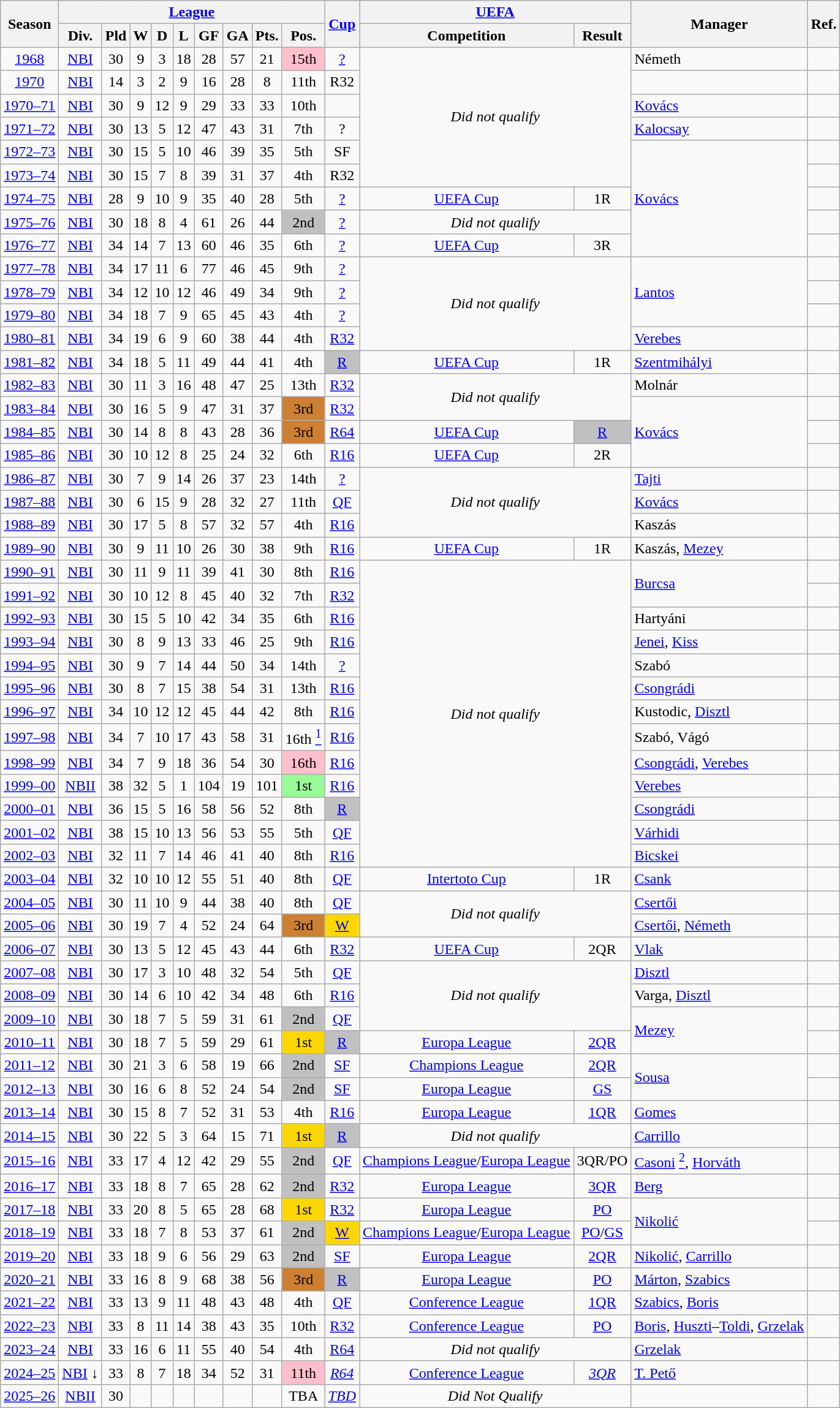<table class="wikitable sortable" style="text-align:center">
<tr>
<th rowspan="2"><strong>Season</strong></th>
<th colspan="9"><a href='#'>League</a></th>
<th rowspan="2"><a href='#'>Cup</a></th>
<th colspan="2"><a href='#'>UEFA</a></th>
<th rowspan="2">Manager</th>
<th rowspan="2">Ref.</th>
</tr>
<tr>
<th>Div.</th>
<th>Pld</th>
<th>W</th>
<th>D</th>
<th>L</th>
<th>GF</th>
<th>GA</th>
<th>Pts.</th>
<th>Pos.</th>
<th>Competition</th>
<th>Result</th>
</tr>
<tr>
<td><a href='#'>1968</a></td>
<td><a href='#'>NBI</a></td>
<td>30</td>
<td>9</td>
<td>3</td>
<td>18</td>
<td>28</td>
<td>57</td>
<td>21</td>
<td bgcolor=Pink>15th</td>
<td><a href='#'>?</a></td>
<td colspan="2" rowspan="6"><em>Did not qualify</em></td>
<td style="text-align:left;" !> Németh</td>
<td></td>
</tr>
<tr>
<td><a href='#'>1970</a></td>
<td><a href='#'>NBI</a></td>
<td>14</td>
<td>3</td>
<td>2</td>
<td>9</td>
<td>16</td>
<td>28</td>
<td>8</td>
<td>11th</td>
<td>R32</td>
<td></td>
<td></td>
</tr>
<tr>
<td><a href='#'>1970–71</a></td>
<td><a href='#'>NBI</a></td>
<td>30</td>
<td>9</td>
<td>12</td>
<td>9</td>
<td>29</td>
<td>33</td>
<td>33</td>
<td>10th</td>
<td></td>
<td style="text-align:left;" !> <a href='#'>Kovács</a></td>
<td></td>
</tr>
<tr>
<td><a href='#'>1971–72</a></td>
<td><a href='#'>NBI</a></td>
<td>30</td>
<td>13</td>
<td>5</td>
<td>12</td>
<td>47</td>
<td>43</td>
<td>31</td>
<td>7th</td>
<td>?</td>
<td style="text-align:left;" !>  <a href='#'>Kalocsay</a></td>
<td></td>
</tr>
<tr>
<td><a href='#'>1972–73</a></td>
<td><a href='#'>NBI</a></td>
<td>30</td>
<td>15</td>
<td>5</td>
<td>10</td>
<td>46</td>
<td>39</td>
<td>35</td>
<td>5th</td>
<td>SF</td>
<td rowspan="5" style="text-align:left;" !> <a href='#'>Kovács</a></td>
<td></td>
</tr>
<tr>
<td><a href='#'>1973–74</a></td>
<td><a href='#'>NBI</a></td>
<td>30</td>
<td>15</td>
<td>7</td>
<td>8</td>
<td>39</td>
<td>31</td>
<td>37</td>
<td>4th</td>
<td>R32</td>
<td></td>
</tr>
<tr>
<td><a href='#'>1974–75</a></td>
<td><a href='#'>NBI</a></td>
<td>28</td>
<td>9</td>
<td>10</td>
<td>9</td>
<td>35</td>
<td>40</td>
<td>28</td>
<td>5th</td>
<td><a href='#'>?</a></td>
<td><a href='#'>UEFA Cup</a></td>
<td>1R</td>
<td></td>
</tr>
<tr>
<td><a href='#'>1975–76</a></td>
<td><a href='#'>NBI</a></td>
<td>30</td>
<td>18</td>
<td>8</td>
<td>4</td>
<td>61</td>
<td>26</td>
<td>44</td>
<td style="background:silver;" !>2nd</td>
<td><a href='#'>?</a></td>
<td colspan="2" rowspan="1"><em>Did not qualify</em></td>
<td></td>
</tr>
<tr>
<td><a href='#'>1976–77</a></td>
<td><a href='#'>NBI</a></td>
<td>34</td>
<td>14</td>
<td>7</td>
<td>13</td>
<td>60</td>
<td>46</td>
<td>35</td>
<td>6th</td>
<td><a href='#'>?</a></td>
<td><a href='#'>UEFA Cup</a></td>
<td>3R</td>
<td></td>
</tr>
<tr>
<td><a href='#'>1977–78</a></td>
<td><a href='#'>NBI</a></td>
<td>34</td>
<td>17</td>
<td>11</td>
<td>6</td>
<td>77</td>
<td>46</td>
<td>45</td>
<td>9th</td>
<td><a href='#'>?</a></td>
<td colspan="2" rowspan="4"><em>Did not qualify</em></td>
<td rowspan="3" style="text-align:left;" !> <a href='#'>Lantos</a></td>
<td></td>
</tr>
<tr>
<td><a href='#'>1978–79</a></td>
<td><a href='#'>NBI</a></td>
<td>34</td>
<td>12</td>
<td>10</td>
<td>12</td>
<td>46</td>
<td>49</td>
<td>34</td>
<td>9th</td>
<td><a href='#'>?</a></td>
<td></td>
</tr>
<tr>
<td><a href='#'>1979–80</a></td>
<td><a href='#'>NBI</a></td>
<td>34</td>
<td>18</td>
<td>7</td>
<td>9</td>
<td>65</td>
<td>45</td>
<td>43</td>
<td>4th</td>
<td><a href='#'>?</a></td>
<td></td>
</tr>
<tr>
<td><a href='#'>1980–81</a></td>
<td><a href='#'>NBI</a></td>
<td>34</td>
<td>19</td>
<td>6</td>
<td>9</td>
<td>60</td>
<td>38</td>
<td>44</td>
<td>4th</td>
<td><a href='#'>R32</a></td>
<td style="text-align:left;" !> <a href='#'>Verebes</a></td>
<td></td>
</tr>
<tr>
<td><a href='#'>1981–82</a></td>
<td><a href='#'>NBI</a></td>
<td>34</td>
<td>18</td>
<td>5</td>
<td>11</td>
<td>49</td>
<td>44</td>
<td>41</td>
<td>4th</td>
<td style="background:silver;" !><a href='#'>R</a></td>
<td><a href='#'>UEFA Cup</a></td>
<td>1R</td>
<td style="text-align:left;" !> <a href='#'>Szentmihályi</a></td>
<td></td>
</tr>
<tr>
<td><a href='#'>1982–83</a></td>
<td><a href='#'>NBI</a></td>
<td>30</td>
<td>11</td>
<td>3</td>
<td>16</td>
<td>48</td>
<td>47</td>
<td>25</td>
<td>13th</td>
<td><a href='#'>R32</a></td>
<td colspan="2" rowspan="2"><em>Did not qualify</em></td>
<td style="text-align:left;" !> Molnár</td>
<td></td>
</tr>
<tr>
<td><a href='#'>1983–84</a></td>
<td><a href='#'>NBI</a></td>
<td>30</td>
<td>16</td>
<td>5</td>
<td>9</td>
<td>47</td>
<td>31</td>
<td>37</td>
<td style="text-align:center; background:#cd7f32;">3rd</td>
<td><a href='#'>R32</a></td>
<td rowspan="3" style="text-align:left;" !> <a href='#'>Kovács</a></td>
<td></td>
</tr>
<tr>
<td><a href='#'>1984–85</a></td>
<td><a href='#'>NBI</a></td>
<td>30</td>
<td>14</td>
<td>8</td>
<td>8</td>
<td>43</td>
<td>28</td>
<td>36</td>
<td style="text-align:center; background:#cd7f32;">3rd</td>
<td><a href='#'>R64</a></td>
<td><a href='#'>UEFA Cup</a></td>
<td style="background:silver;" !><a href='#'>R</a></td>
<td></td>
</tr>
<tr>
<td><a href='#'>1985–86</a></td>
<td><a href='#'>NBI</a></td>
<td>30</td>
<td>10</td>
<td>12</td>
<td>8</td>
<td>25</td>
<td>24</td>
<td>32</td>
<td>6th</td>
<td><a href='#'>R16</a></td>
<td><a href='#'>UEFA Cup</a></td>
<td>2R</td>
<td></td>
</tr>
<tr>
<td><a href='#'>1986–87</a></td>
<td><a href='#'>NBI</a></td>
<td>30</td>
<td>7</td>
<td>9</td>
<td>14</td>
<td>26</td>
<td>37</td>
<td>23</td>
<td>14th</td>
<td><a href='#'>?</a></td>
<td colspan="2" rowspan="3"><em>Did not qualify</em></td>
<td style="text-align:left;" !> <a href='#'>Tajti</a></td>
<td></td>
</tr>
<tr>
<td><a href='#'>1987–88</a></td>
<td><a href='#'>NBI</a></td>
<td>30</td>
<td>6</td>
<td>15</td>
<td>9</td>
<td>28</td>
<td>32</td>
<td>27</td>
<td>11th</td>
<td><a href='#'>QF</a></td>
<td style="text-align:left;" !> <a href='#'>Kovács</a></td>
<td></td>
</tr>
<tr>
<td><a href='#'>1988–89</a></td>
<td><a href='#'>NBI</a></td>
<td>30</td>
<td>17</td>
<td>5</td>
<td>8</td>
<td>57</td>
<td>32</td>
<td>57</td>
<td>4th</td>
<td><a href='#'>R16</a></td>
<td style="text-align:left;" !> Kaszás</td>
<td></td>
</tr>
<tr>
<td><a href='#'>1989–90</a></td>
<td><a href='#'>NBI</a></td>
<td>30</td>
<td>9</td>
<td>11</td>
<td>10</td>
<td>26</td>
<td>30</td>
<td>38</td>
<td>9th</td>
<td><a href='#'>R16</a></td>
<td><a href='#'>UEFA Cup</a></td>
<td>1R</td>
<td style="text-align:left;" !> Kaszás,  <a href='#'>Mezey</a></td>
<td></td>
</tr>
<tr>
<td><a href='#'>1990–91</a></td>
<td><a href='#'>NBI</a></td>
<td>30</td>
<td>11</td>
<td>9</td>
<td>11</td>
<td>39</td>
<td>41</td>
<td>30</td>
<td>8th</td>
<td><a href='#'>R16</a></td>
<td colspan="2" rowspan="13"><em>Did not qualify</em></td>
<td rowspan="2" style="text-align:left;" !> <a href='#'>Burcsa</a></td>
<td></td>
</tr>
<tr>
<td><a href='#'>1991–92</a></td>
<td><a href='#'>NBI</a></td>
<td>30</td>
<td>10</td>
<td>12</td>
<td>8</td>
<td>45</td>
<td>40</td>
<td>32</td>
<td>7th</td>
<td><a href='#'>R32</a></td>
<td></td>
</tr>
<tr>
<td><a href='#'>1992–93</a></td>
<td><a href='#'>NBI</a></td>
<td>30</td>
<td>15</td>
<td>5</td>
<td>10</td>
<td>42</td>
<td>34</td>
<td>35</td>
<td>6th</td>
<td><a href='#'>R16</a></td>
<td style="text-align:left;" !> Hartyáni</td>
<td></td>
</tr>
<tr>
<td><a href='#'>1993–94</a></td>
<td><a href='#'>NBI</a></td>
<td>30</td>
<td>8</td>
<td>9</td>
<td>13</td>
<td>33</td>
<td>46</td>
<td>25</td>
<td>9th</td>
<td><a href='#'>R16</a></td>
<td style="text-align:left;" !> <a href='#'>Jenei</a>,  <a href='#'>Kiss</a></td>
<td></td>
</tr>
<tr>
<td><a href='#'>1994–95</a></td>
<td><a href='#'>NBI</a></td>
<td>30</td>
<td>9</td>
<td>7</td>
<td>14</td>
<td>44</td>
<td>50</td>
<td>34</td>
<td>14th</td>
<td><a href='#'>?</a></td>
<td style="text-align:left;" !> Szabó</td>
<td></td>
</tr>
<tr>
<td><a href='#'>1995–96</a></td>
<td><a href='#'>NBI</a></td>
<td>30</td>
<td>8</td>
<td>7</td>
<td>15</td>
<td>38</td>
<td>54</td>
<td>31</td>
<td>13th</td>
<td><a href='#'>R16</a></td>
<td style="text-align:left;" !> <a href='#'>Csongrádi</a></td>
<td></td>
</tr>
<tr>
<td><a href='#'>1996–97</a></td>
<td><a href='#'>NBI</a></td>
<td>34</td>
<td>10</td>
<td>12</td>
<td>12</td>
<td>45</td>
<td>44</td>
<td>42</td>
<td>8th</td>
<td><a href='#'>R16</a></td>
<td style="text-align:left;" !> Kustodic,  <a href='#'>Disztl</a></td>
<td></td>
</tr>
<tr>
<td><a href='#'>1997–98</a></td>
<td><a href='#'>NBI</a></td>
<td>34</td>
<td>7</td>
<td>10</td>
<td>17</td>
<td>43</td>
<td>58</td>
<td>31</td>
<td>16th <a href='#'><sup>1</sup></a></td>
<td><a href='#'>R16</a></td>
<td style="text-align:left;" !> Szabó,  Vágó</td>
<td></td>
</tr>
<tr>
<td><a href='#'>1998–99</a></td>
<td><a href='#'>NBI</a> </td>
<td>34</td>
<td>7</td>
<td>9</td>
<td>18</td>
<td>36</td>
<td>54</td>
<td>30</td>
<td bgcolor=Pink>16th</td>
<td><a href='#'>R16</a></td>
<td style="text-align:left;" !> <a href='#'>Csongrádi</a>,  <a href='#'>Verebes</a></td>
<td></td>
</tr>
<tr>
<td><a href='#'>1999–00</a></td>
<td><a href='#'>NBII</a> </td>
<td>38</td>
<td>32</td>
<td>5</td>
<td>1</td>
<td>104</td>
<td>19</td>
<td>101</td>
<td bgcolor=PaleGreen>1st</td>
<td><a href='#'>R16</a></td>
<td style="text-align:left;" !> <a href='#'>Verebes</a></td>
<td></td>
</tr>
<tr>
<td><a href='#'>2000–01</a></td>
<td><a href='#'>NBI</a></td>
<td>36</td>
<td>15</td>
<td>5</td>
<td>16</td>
<td>58</td>
<td>56</td>
<td>52</td>
<td>8th</td>
<td style="background:silver;" !><a href='#'>R</a></td>
<td style="text-align:left;" !> <a href='#'>Csongrádi</a></td>
<td></td>
</tr>
<tr>
<td><a href='#'>2001–02</a></td>
<td><a href='#'>NBI</a></td>
<td>38</td>
<td>15</td>
<td>10</td>
<td>13</td>
<td>56</td>
<td>53</td>
<td>55</td>
<td>5th</td>
<td><a href='#'>QF</a></td>
<td style="text-align:left;" !> <a href='#'>Várhidi</a></td>
<td></td>
</tr>
<tr>
<td><a href='#'>2002–03</a></td>
<td><a href='#'>NBI</a></td>
<td>32</td>
<td>11</td>
<td>7</td>
<td>14</td>
<td>46</td>
<td>41</td>
<td>40</td>
<td>8th</td>
<td><a href='#'>R16</a></td>
<td style="text-align:left;" !> <a href='#'>Bicskei</a></td>
<td></td>
</tr>
<tr>
<td><a href='#'>2003–04</a></td>
<td><a href='#'>NBI</a></td>
<td>32</td>
<td>10</td>
<td>10</td>
<td>12</td>
<td>55</td>
<td>51</td>
<td>40</td>
<td>8th</td>
<td><a href='#'>QF</a></td>
<td><a href='#'>Intertoto Cup</a></td>
<td>1R</td>
<td style="text-align:left;" !> <a href='#'>Csank</a></td>
<td></td>
</tr>
<tr>
<td><a href='#'>2004–05</a></td>
<td><a href='#'>NBI</a></td>
<td>30</td>
<td>11</td>
<td>10</td>
<td>9</td>
<td>44</td>
<td>38</td>
<td>40</td>
<td>8th</td>
<td><a href='#'>QF</a></td>
<td colspan="2" rowspan="2"><em>Did not qualify</em></td>
<td style="text-align:left;" !> <a href='#'>Csertői</a></td>
<td></td>
</tr>
<tr>
<td><a href='#'>2005–06</a></td>
<td><a href='#'>NBI</a></td>
<td>30</td>
<td>19</td>
<td>7</td>
<td>4</td>
<td>52</td>
<td>24</td>
<td>64</td>
<td style="text-align:center; background:#cd7f32;">3rd</td>
<td style="background:gold;" !><a href='#'>W</a></td>
<td style="text-align:left;" !> <a href='#'>Csertői</a>,  <a href='#'>Németh</a></td>
<td></td>
</tr>
<tr>
<td><a href='#'>2006–07</a></td>
<td><a href='#'>NBI</a></td>
<td>30</td>
<td>13</td>
<td>5</td>
<td>12</td>
<td>45</td>
<td>43</td>
<td>44</td>
<td>6th</td>
<td><a href='#'>R32</a></td>
<td><a href='#'>UEFA Cup</a></td>
<td>2QR</td>
<td style="text-align:left;" !> <a href='#'>Vlak</a></td>
<td></td>
</tr>
<tr>
<td><a href='#'>2007–08</a></td>
<td><a href='#'>NBI</a></td>
<td>30</td>
<td>17</td>
<td>3</td>
<td>10</td>
<td>48</td>
<td>32</td>
<td>54</td>
<td>5th</td>
<td><a href='#'>QF</a></td>
<td colspan="2" rowspan="3"><em>Did not qualify</em></td>
<td style="text-align:left;" !> <a href='#'>Disztl</a></td>
<td></td>
</tr>
<tr>
<td><a href='#'>2008–09</a></td>
<td><a href='#'>NBI</a></td>
<td>30</td>
<td>14</td>
<td>6</td>
<td>10</td>
<td>42</td>
<td>34</td>
<td>48</td>
<td>6th</td>
<td><a href='#'>R16</a></td>
<td style="text-align:left;" !> Varga,  <a href='#'>Disztl</a></td>
<td></td>
</tr>
<tr>
<td><a href='#'>2009–10</a></td>
<td><a href='#'>NBI</a></td>
<td>30</td>
<td>18</td>
<td>7</td>
<td>5</td>
<td>59</td>
<td>31</td>
<td>61</td>
<td style="background:silver;" !>2nd</td>
<td><a href='#'>QF</a></td>
<td rowspan="2" style="text-align:left;" !> <a href='#'>Mezey</a></td>
<td></td>
</tr>
<tr>
<td><a href='#'>2010–11</a></td>
<td><a href='#'>NBI</a></td>
<td>30</td>
<td>18</td>
<td>7</td>
<td>5</td>
<td>59</td>
<td>29</td>
<td>61</td>
<td style="background:gold;" !>1st</td>
<td style="background:silver;" !><a href='#'>R</a></td>
<td><a href='#'>Europa League</a></td>
<td><a href='#'>2QR</a></td>
<td></td>
</tr>
<tr>
<td><a href='#'>2011–12</a></td>
<td><a href='#'>NBI</a></td>
<td>30</td>
<td>21</td>
<td>3</td>
<td>6</td>
<td>58</td>
<td>19</td>
<td>66</td>
<td style="background:silver;" !>2nd</td>
<td><a href='#'>SF</a></td>
<td><a href='#'>Champions League</a></td>
<td><a href='#'>2QR</a></td>
<td rowspan="2" style="text-align:left;" !> <a href='#'>Sousa</a></td>
<td></td>
</tr>
<tr>
<td><a href='#'>2012–13</a></td>
<td><a href='#'>NBI</a></td>
<td>30</td>
<td>16</td>
<td>6</td>
<td>8</td>
<td>52</td>
<td>24</td>
<td>54</td>
<td style="background:silver;" !>2nd</td>
<td><a href='#'>SF</a></td>
<td><a href='#'>Europa League</a></td>
<td><a href='#'>GS</a></td>
<td></td>
</tr>
<tr>
<td><a href='#'>2013–14</a></td>
<td><a href='#'>NBI</a></td>
<td>30</td>
<td>15</td>
<td>8</td>
<td>7</td>
<td>52</td>
<td>31</td>
<td>53</td>
<td>4th</td>
<td><a href='#'>R16</a></td>
<td><a href='#'>Europa League</a></td>
<td><a href='#'>1QR</a></td>
<td style="text-align:left;" !> <a href='#'>Gomes</a></td>
<td></td>
</tr>
<tr>
<td><a href='#'>2014–15</a></td>
<td><a href='#'>NBI</a></td>
<td>30</td>
<td>22</td>
<td>5</td>
<td>3</td>
<td>64</td>
<td>15</td>
<td>71</td>
<td style="background:gold;" !>1st</td>
<td style="background:silver;" !><a href='#'>R</a></td>
<td colspan="2"><em>Did not qualify</em></td>
<td style="text-align:left;" !> <a href='#'>Carrillo</a></td>
<td></td>
</tr>
<tr>
<td><a href='#'>2015–16</a></td>
<td><a href='#'>NBI</a></td>
<td>33</td>
<td>17</td>
<td>4</td>
<td>12</td>
<td>42</td>
<td>29</td>
<td>55</td>
<td style="background:silver;" !>2nd</td>
<td><a href='#'>QF</a></td>
<td><a href='#'>Champions League</a>/<a href='#'>Europa League</a></td>
<td>3QR/PO</td>
<td style="text-align:left;" !> <a href='#'>Casoni</a> <a href='#'><sup>2</sup></a>,  <a href='#'>Horváth</a></td>
<td></td>
</tr>
<tr>
<td><a href='#'>2016–17</a></td>
<td><a href='#'>NBI</a></td>
<td>33</td>
<td>18</td>
<td>8</td>
<td>7</td>
<td>65</td>
<td>28</td>
<td>62</td>
<td style="background:silver;" !>2nd</td>
<td><a href='#'>R32</a></td>
<td><a href='#'>Europa League</a></td>
<td><a href='#'>3QR</a></td>
<td style="text-align:left;" !> <a href='#'>Berg</a></td>
<td></td>
</tr>
<tr>
<td><a href='#'>2017–18</a></td>
<td><a href='#'>NBI</a></td>
<td>33</td>
<td>20</td>
<td>8</td>
<td>5</td>
<td>65</td>
<td>28</td>
<td>68</td>
<td style="background:gold;" !>1st</td>
<td><a href='#'>R32</a></td>
<td><a href='#'>Europa League</a></td>
<td><a href='#'>PO</a></td>
<td rowspan="2" style="text-align:left;" !> <a href='#'>Nikolić</a></td>
<td></td>
</tr>
<tr>
<td><a href='#'>2018–19</a></td>
<td><a href='#'>NBI</a></td>
<td>33</td>
<td>18</td>
<td>7</td>
<td>8</td>
<td>53</td>
<td>37</td>
<td>61</td>
<td style="background:silver;">2nd</td>
<td style="background:gold;" !><a href='#'>W</a></td>
<td><a href='#'>Champions League</a>/<a href='#'>Europa League</a></td>
<td><a href='#'>PO</a>/<a href='#'>GS</a></td>
<td></td>
</tr>
<tr>
<td><a href='#'>2019–20</a></td>
<td><a href='#'>NBI</a></td>
<td>33</td>
<td>18</td>
<td>9</td>
<td>6</td>
<td>56</td>
<td>29</td>
<td>63</td>
<td style="background:silver;">2nd</td>
<td><a href='#'>SF</a></td>
<td><a href='#'>Europa League</a></td>
<td><a href='#'>2QR</a></td>
<td style="text-align:left;" !> <a href='#'>Nikolić</a>,  <a href='#'>Carrillo</a></td>
<td></td>
</tr>
<tr>
<td><a href='#'>2020–21</a></td>
<td><a href='#'>NBI</a></td>
<td>33</td>
<td>16</td>
<td>8</td>
<td>9</td>
<td>68</td>
<td>38</td>
<td>56</td>
<td style="text-align:center; background:#cd7f32;">3rd</td>
<td style="background:silver;" !><a href='#'>R</a></td>
<td><a href='#'>Europa League</a></td>
<td><a href='#'>PO</a></td>
<td style="text-align:left;" !> <a href='#'>Márton</a>,  <a href='#'>Szabics</a></td>
<td></td>
</tr>
<tr>
<td><a href='#'>2021–22</a></td>
<td><a href='#'>NBI</a></td>
<td>33</td>
<td>13</td>
<td>9</td>
<td>11</td>
<td>48</td>
<td>43</td>
<td>48</td>
<td>4th</td>
<td><a href='#'>QF</a></td>
<td><a href='#'>Conference League</a></td>
<td><a href='#'>1QR</a></td>
<td style="text-align:left;" !> <a href='#'>Szabics</a>,   <a href='#'>Boris</a></td>
<td></td>
</tr>
<tr>
<td><a href='#'>2022–23</a></td>
<td><a href='#'>NBI</a></td>
<td>33</td>
<td>8</td>
<td>11</td>
<td>14</td>
<td>38</td>
<td>43</td>
<td>35</td>
<td>10th</td>
<td><a href='#'>R32</a></td>
<td><a href='#'>Conference League</a></td>
<td><a href='#'>PO</a></td>
<td style="text-align:left;" !> <a href='#'>Boris</a>,  <a href='#'>Huszti</a>–<a href='#'>Toldi</a>,  <a href='#'>Grzelak</a></td>
<td></td>
</tr>
<tr>
<td><a href='#'>2023–24</a></td>
<td><a href='#'>NBI</a></td>
<td>33</td>
<td>16</td>
<td>6</td>
<td>11</td>
<td>55</td>
<td>40</td>
<td>54</td>
<td>4th</td>
<td><a href='#'>R64</a></td>
<td colspan="2"><em>Did not qualify</em></td>
<td style="text-align:left;" !> <a href='#'>Grzelak</a></td>
<td></td>
</tr>
<tr>
<td><a href='#'>2024–25</a></td>
<td><a href='#'>NBI</a> ↓</td>
<td>33</td>
<td>8</td>
<td>7</td>
<td>18</td>
<td>34</td>
<td>52</td>
<td>31</td>
<td bgcolor=Pink>11th</td>
<td><em><a href='#'>R64</a></em></td>
<td><a href='#'>Conference League</a></td>
<td><em><a href='#'>3QR</a></em></td>
<td style="text-align:left;" !> <a href='#'>T. Pető</a></td>
<td></td>
</tr>
<tr>
<td><a href='#'>2025–26</a></td>
<td><a href='#'>NBII</a></td>
<td>30</td>
<td></td>
<td></td>
<td></td>
<td></td>
<td></td>
<td></td>
<td>TBA</td>
<td><em><a href='#'>TBD</a></em></td>
<td colspan="2"><em>Did Not Qualify</em></td>
<td></td>
<td></td>
</tr>
</table>
